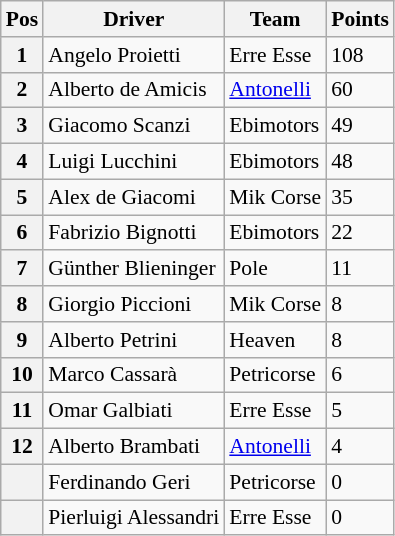<table class="wikitable" style="font-size: 90%">
<tr>
<th>Pos</th>
<th>Driver</th>
<th>Team</th>
<th>Points</th>
</tr>
<tr>
<th>1</th>
<td> Angelo Proietti</td>
<td>Erre Esse</td>
<td>108</td>
</tr>
<tr>
<th>2</th>
<td> Alberto de Amicis</td>
<td><a href='#'>Antonelli</a></td>
<td>60</td>
</tr>
<tr>
<th>3</th>
<td> Giacomo Scanzi</td>
<td>Ebimotors</td>
<td>49</td>
</tr>
<tr>
<th>4</th>
<td> Luigi Lucchini</td>
<td>Ebimotors</td>
<td>48</td>
</tr>
<tr>
<th>5</th>
<td> Alex de Giacomi</td>
<td>Mik Corse</td>
<td>35</td>
</tr>
<tr>
<th>6</th>
<td> Fabrizio Bignotti</td>
<td>Ebimotors</td>
<td>22</td>
</tr>
<tr>
<th>7</th>
<td> Günther Blieninger</td>
<td>Pole</td>
<td>11</td>
</tr>
<tr>
<th>8</th>
<td> Giorgio Piccioni</td>
<td>Mik Corse</td>
<td>8</td>
</tr>
<tr>
<th>9</th>
<td> Alberto Petrini</td>
<td>Heaven</td>
<td>8</td>
</tr>
<tr>
<th>10</th>
<td> Marco Cassarà</td>
<td>Petricorse</td>
<td>6</td>
</tr>
<tr>
<th>11</th>
<td> Omar Galbiati</td>
<td>Erre Esse</td>
<td>5</td>
</tr>
<tr>
<th>12</th>
<td> Alberto Brambati</td>
<td><a href='#'>Antonelli</a></td>
<td>4</td>
</tr>
<tr>
<th></th>
<td> Ferdinando Geri</td>
<td>Petricorse</td>
<td>0</td>
</tr>
<tr>
<th></th>
<td> Pierluigi Alessandri</td>
<td>Erre Esse</td>
<td>0</td>
</tr>
</table>
